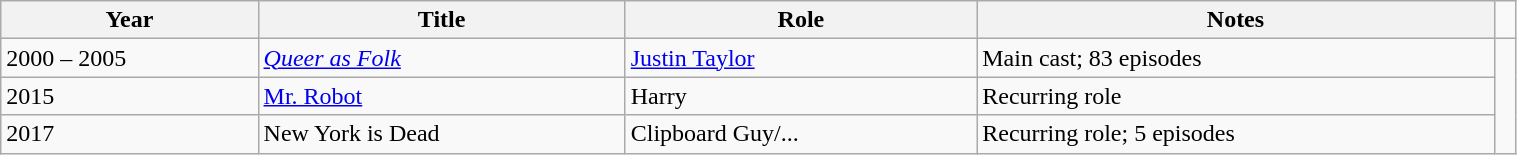<table class="wikitable sortable" style="width: 80%">
<tr>
<th>Year</th>
<th>Title</th>
<th>Role</th>
<th class="unsortable">Notes</th>
<td></td>
</tr>
<tr>
<td>2000 – 2005</td>
<td><em><a href='#'>Queer as Folk</a></td>
<td><a href='#'>Justin Taylor</a></td>
<td>Main cast; 83 episodes</td>
</tr>
<tr>
<td>2015</td>
<td></em><a href='#'>Mr. Robot</a><em></td>
<td>Harry</td>
<td>Recurring role</td>
</tr>
<tr>
<td>2017</td>
<td></em>New York is Dead<em></td>
<td>Clipboard Guy/...</td>
<td>Recurring role; 5 episodes</td>
</tr>
</table>
